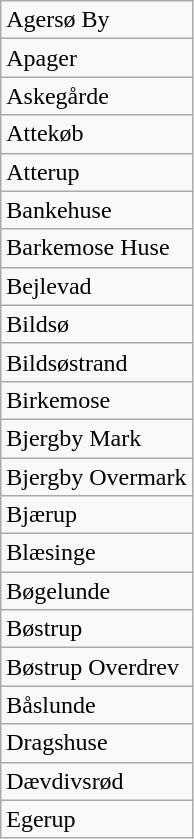<table class="wikitable" style="float:left; margin-right:1em">
<tr>
<td>Agersø By</td>
</tr>
<tr>
<td>Apager</td>
</tr>
<tr>
<td>Askegårde</td>
</tr>
<tr>
<td>Attekøb</td>
</tr>
<tr>
<td>Atterup</td>
</tr>
<tr>
<td>Bankehuse</td>
</tr>
<tr>
<td>Barkemose Huse</td>
</tr>
<tr>
<td>Bejlevad</td>
</tr>
<tr>
<td>Bildsø</td>
</tr>
<tr>
<td>Bildsøstrand</td>
</tr>
<tr>
<td>Birkemose</td>
</tr>
<tr>
<td>Bjergby Mark</td>
</tr>
<tr>
<td>Bjergby Overmark</td>
</tr>
<tr>
<td>Bjærup</td>
</tr>
<tr>
<td>Blæsinge</td>
</tr>
<tr>
<td>Bøgelunde</td>
</tr>
<tr>
<td>Bøstrup</td>
</tr>
<tr>
<td>Bøstrup Overdrev</td>
</tr>
<tr>
<td>Båslunde</td>
</tr>
<tr>
<td>Dragshuse</td>
</tr>
<tr>
<td>Dævdivsrød</td>
</tr>
<tr>
<td>Egerup</td>
</tr>
</table>
